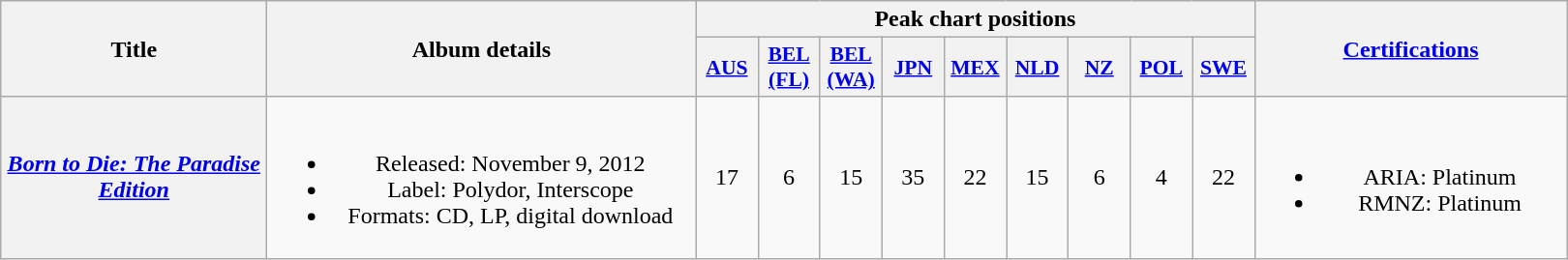<table class="wikitable plainrowheaders" style="text-align:center;">
<tr>
<th scope="col" rowspan="2" style="width:11em;">Title</th>
<th scope="col" rowspan="2" style="width:18em;">Album details</th>
<th scope="col" colspan="9">Peak chart positions</th>
<th scope="col" rowspan="2" style="width:13em;"><a href='#'>Certifications</a></th>
</tr>
<tr>
<th scope="col" style="width:2.5em; font-size:90%;"><a href='#'>AUS</a><br></th>
<th scope="col" style="width:2.5em; font-size:90%;"><a href='#'>BEL<br>(FL)</a><br></th>
<th scope="col" style="width:2.5em; font-size:90%;"><a href='#'>BEL<br>(WA)</a><br></th>
<th scope="col" style="width:2.5em; font-size:90%;"><a href='#'>JPN</a><br></th>
<th scope="col" style="width:2.5em; font-size:90%;"><a href='#'>MEX</a><br></th>
<th scope="col" style="width:2.5em; font-size:90%;"><a href='#'>NLD</a><br></th>
<th scope="col" style="width:2.5em; font-size:90%;"><a href='#'>NZ</a><br></th>
<th scope="col" style="width:2.5em; font-size:90%;"><a href='#'>POL</a><br></th>
<th scope="col" style="width:2.5em; font-size:90%;"><a href='#'>SWE</a><br></th>
</tr>
<tr>
<th scope="row"><em><a href='#'>Born to Die: The Paradise Edition</a></em></th>
<td><br><ul><li>Released: November 9, 2012</li><li>Label: Polydor, Interscope</li><li>Formats: CD, LP, digital download</li></ul></td>
<td>17</td>
<td>6</td>
<td>15</td>
<td>35</td>
<td>22</td>
<td>15</td>
<td>6</td>
<td>4</td>
<td>22</td>
<td><br><ul><li>ARIA: Platinum</li><li>RMNZ: Platinum</li></ul></td>
</tr>
</table>
